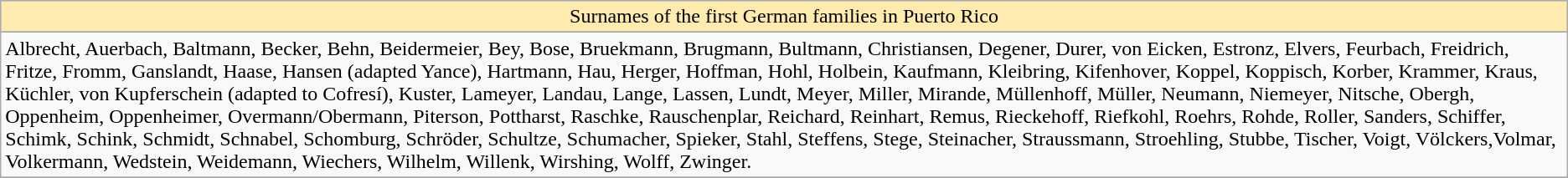<table class="wikitable">
<tr bgcolor="#CCCCCC">
<td style="text-align:center;" bgcolor="#ffebad" colspan=5>Surnames of the first German families in Puerto Rico</td>
</tr>
<tr valign="top">
</tr>
<tr>
<td>Albrecht, Auerbach, Baltmann, Becker, Behn, Beidermeier, Bey, Bose, Bruekmann, Brugmann, Bultmann, Christiansen, Degener, Durer, von Eicken, Estronz, Elvers, Feurbach, Freidrich, Fritze, Fromm, Ganslandt, Haase, Hansen (adapted Yance), Hartmann, Hau, Herger, Hoffman, Hohl, Holbein, Kaufmann, Kleibring, Kifenhover, Koppel, Koppisch, Korber, Krammer, Kraus, Küchler, von Kupferschein (adapted to Cofresí), Kuster, Lameyer, Landau, Lange, Lassen, Lundt, Meyer, Miller, Mirande, Müllenhoff, Müller, Neumann, Niemeyer, Nitsche, Obergh, Oppenheim, Oppenheimer, Overmann/Obermann, Piterson, Pottharst, Raschke, Rauschenplar, Reichard, Reinhart, Remus, Rieckehoff, Riefkohl, Roehrs, Rohde, Roller, Sanders, Schiffer, Schimk, Schink, Schmidt, Schnabel, Schomburg, Schröder, Schultze, Schumacher, Spieker, Stahl, Steffens, Stege, Steinacher, Straussmann, Stroehling, Stubbe, Tischer, Voigt, Völckers,Volmar, Volkermann, Wedstein, Weidemann, Wiechers, Wilhelm, Willenk, Wirshing, Wolff, Zwinger.</td>
</tr>
<tr>
</tr>
</table>
